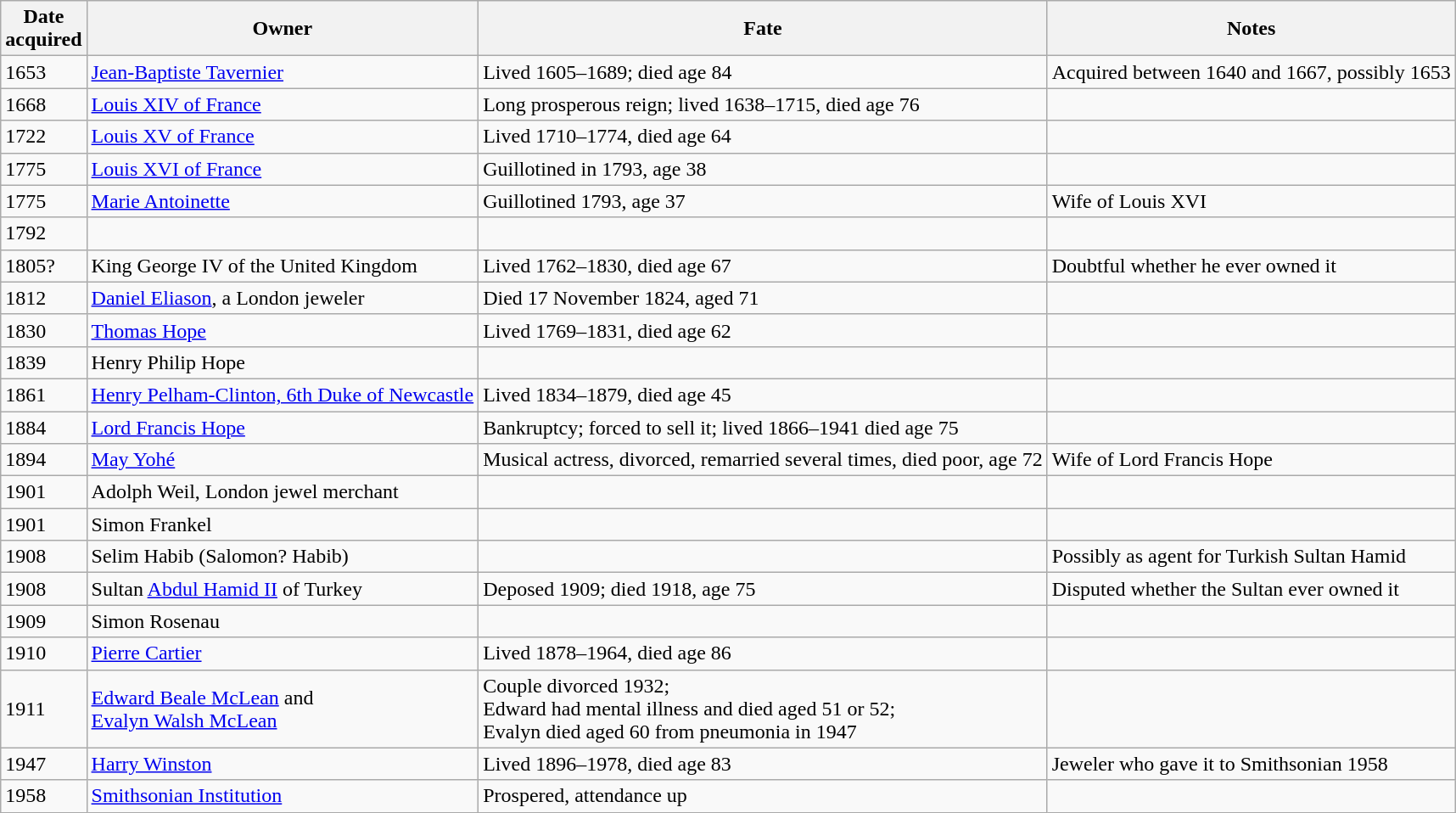<table class="wikitable sortable">
<tr>
<th>Date<br>acquired</th>
<th>Owner</th>
<th>Fate</th>
<th>Notes</th>
</tr>
<tr>
<td>1653</td>
<td><a href='#'>Jean-Baptiste Tavernier</a></td>
<td>Lived 1605–1689; died age 84</td>
<td> Acquired between 1640 and 1667, possibly 1653</td>
</tr>
<tr>
<td>1668</td>
<td><a href='#'>Louis XIV of France</a></td>
<td>Long prosperous reign; lived 1638–1715, died age 76</td>
<td></td>
</tr>
<tr>
<td>1722</td>
<td><a href='#'>Louis XV of France</a></td>
<td>Lived 1710–1774, died age 64</td>
<td></td>
</tr>
<tr>
<td>1775</td>
<td><a href='#'>Louis XVI of France</a></td>
<td>Guillotined in 1793, age 38</td>
<td></td>
</tr>
<tr>
<td>1775</td>
<td><a href='#'>Marie Antoinette</a></td>
<td>Guillotined 1793, age 37</td>
<td> Wife of Louis XVI</td>
</tr>
<tr>
<td>1792</td>
<td></td>
<td></td>
<td></td>
</tr>
<tr>
<td>1805?</td>
<td>King George IV of the United Kingdom</td>
<td>Lived 1762–1830, died age 67</td>
<td>Doubtful whether he ever owned it</td>
</tr>
<tr>
<td>1812</td>
<td><a href='#'>Daniel Eliason</a>, a London jeweler</td>
<td>Died 17 November 1824, aged 71</td>
<td></td>
</tr>
<tr>
<td>1830</td>
<td><a href='#'>Thomas Hope</a></td>
<td>Lived 1769–1831, died age 62</td>
<td></td>
</tr>
<tr>
<td>1839</td>
<td>Henry Philip Hope</td>
<td></td>
<td></td>
</tr>
<tr>
<td>1861</td>
<td align="left"><a href='#'>Henry Pelham-Clinton, 6th Duke of Newcastle</a></td>
<td>Lived 1834–1879, died age 45</td>
<td></td>
</tr>
<tr>
<td>1884</td>
<td><a href='#'>Lord Francis Hope</a></td>
<td>Bankruptcy; forced to sell it; lived 1866–1941 died age 75</td>
<td></td>
</tr>
<tr>
<td>1894</td>
<td><a href='#'>May Yohé</a></td>
<td>Musical actress, divorced, remarried several times, died poor, age 72</td>
<td> Wife of Lord Francis Hope</td>
</tr>
<tr>
<td>1901</td>
<td>Adolph Weil, London jewel merchant</td>
<td></td>
<td></td>
</tr>
<tr>
<td>1901</td>
<td>Simon Frankel</td>
<td></td>
<td></td>
</tr>
<tr>
<td>1908</td>
<td>Selim Habib (Salomon? Habib)</td>
<td></td>
<td>Possibly as agent for Turkish Sultan Hamid</td>
</tr>
<tr>
<td>1908</td>
<td>Sultan <a href='#'>Abdul Hamid II</a> of Turkey</td>
<td>Deposed 1909; died 1918, age 75</td>
<td>Disputed whether the Sultan ever owned it</td>
</tr>
<tr>
<td>1909</td>
<td>Simon Rosenau</td>
<td></td>
<td></td>
</tr>
<tr>
<td>1910</td>
<td><a href='#'>Pierre Cartier</a></td>
<td>Lived 1878–1964, died age 86</td>
<td></td>
</tr>
<tr>
<td>1911</td>
<td><a href='#'>Edward Beale McLean</a> and<br><a href='#'>Evalyn Walsh McLean</a></td>
<td>Couple divorced 1932;<br>Edward had mental illness and died aged 51 or 52;<br>Evalyn died aged 60 from pneumonia in 1947</td>
<td></td>
</tr>
<tr>
<td>1947</td>
<td><a href='#'>Harry Winston</a></td>
<td>Lived 1896–1978, died age 83</td>
<td>Jeweler who gave it to Smithsonian 1958</td>
</tr>
<tr>
<td>1958</td>
<td><a href='#'>Smithsonian Institution</a></td>
<td>Prospered, attendance up</td>
<td></td>
</tr>
</table>
